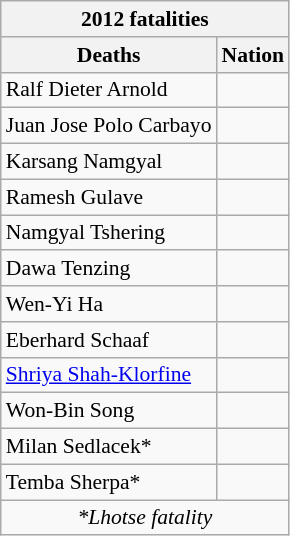<table class="wikitable collapsible sortable floatleft|" style="font-size: 90%; ">
<tr>
<th style="text-align:center;" colspan="2">2012 fatalities</th>
</tr>
<tr>
<th>Deaths</th>
<th>Nation</th>
</tr>
<tr>
<td>Ralf Dieter Arnold</td>
<td></td>
</tr>
<tr>
<td>Juan Jose Polo Carbayo</td>
<td></td>
</tr>
<tr>
<td>Karsang Namgyal</td>
<td></td>
</tr>
<tr>
<td>Ramesh Gulave</td>
<td></td>
</tr>
<tr>
<td>Namgyal Tshering</td>
<td></td>
</tr>
<tr>
<td>Dawa Tenzing</td>
<td></td>
</tr>
<tr>
<td>Wen-Yi Ha</td>
<td></td>
</tr>
<tr>
<td>Eberhard Schaaf</td>
<td></td>
</tr>
<tr>
<td><a href='#'>Shriya Shah-Klorfine</a></td>
<td></td>
</tr>
<tr>
<td>Won-Bin Song</td>
<td></td>
</tr>
<tr>
<td>Milan Sedlacek*</td>
<td></td>
</tr>
<tr>
<td>Temba Sherpa*</td>
<td></td>
</tr>
<tr>
<td colspan="2" style="text-align:center;"><em>*Lhotse fatality</em></td>
</tr>
</table>
